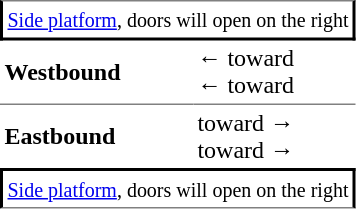<table table border=0 cellspacing=0 cellpadding=3>
<tr>
<td style="border-bottom:solid 2px black;border-right:solid 2px black;border-left:solid 2px black;border-top:solid 1px gray;text-align:center;" colspan=2><small><a href='#'>Side platform</a>, doors will open on the right</small></td>
</tr>
<tr>
<td style="border-bottom:solid 1px gray;"><strong>Westbound</strong></td>
<td style="border-bottom:solid 1px gray;">← <strong></strong> toward  <br>← <strong></strong> toward  </td>
</tr>
<tr>
<td style="border-bottom:solid 0px gray;"><strong>Eastbound</strong></td>
<td style="border-bottom:solid 0px gray;"> <strong></strong> toward   →<br> <strong></strong> toward   →</td>
</tr>
<tr>
<td style="border-top:solid 2px black;border-right:solid 2px black;border-left:solid 2px black;border-bottom:solid 1px gray;text-align:center;" colspan=2><small><a href='#'>Side platform</a>, doors will open on the right</small></td>
</tr>
</table>
